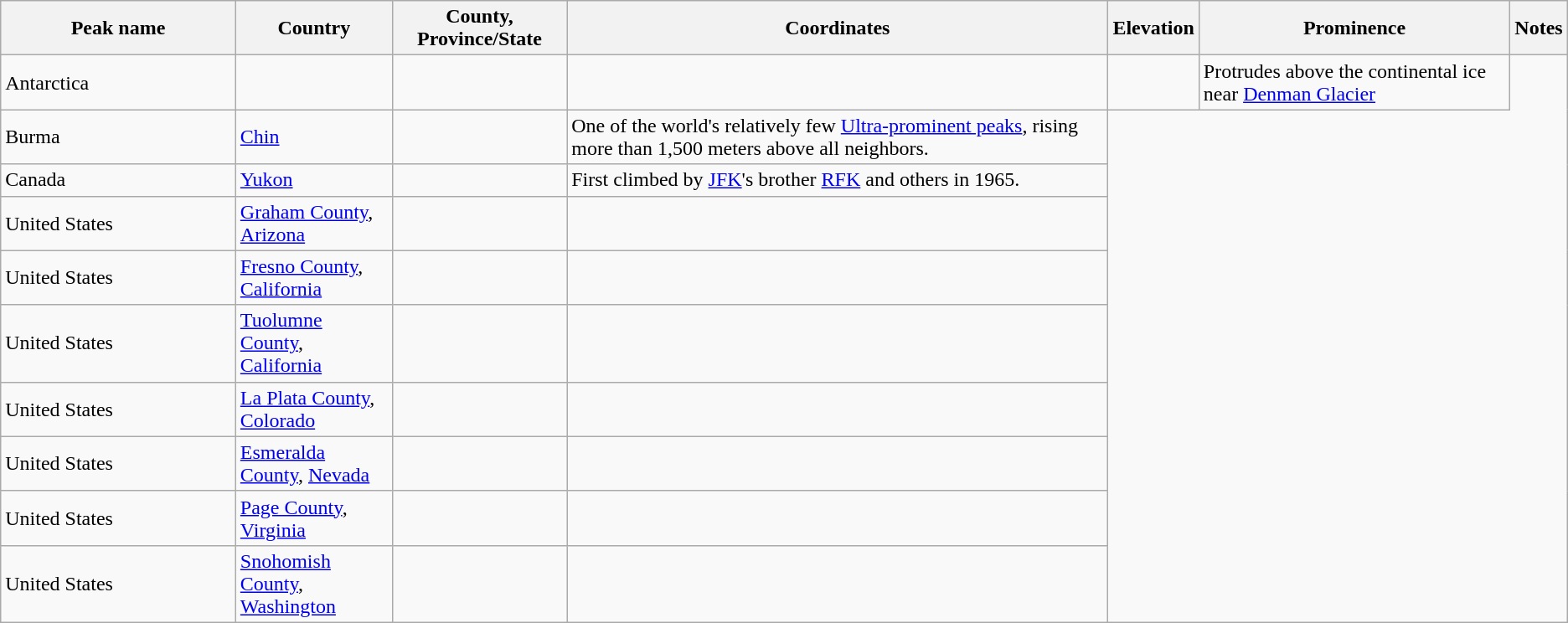<table class="wikitable sortable">
<tr>
<th width=15%>Peak name</th>
<th width=10%>Country</th>
<th>County, Province/State</th>
<th>Coordinates</th>
<th>Elevation</th>
<th>Prominence</th>
<th>Notes</th>
</tr>
<tr>
<td>Antarctica</td>
<td></td>
<td><small></small></td>
<td></td>
<td></td>
<td>Protrudes above the continental ice near <a href='#'>Denman Glacier</a></td>
</tr>
<tr>
<td>Burma</td>
<td><a href='#'>Chin</a></td>
<td><small></small><br>
</td>
<td>One of the world's relatively few <a href='#'>Ultra-prominent peaks</a>, rising more than 1,500 meters above all neighbors.</td>
</tr>
<tr>
<td>Canada</td>
<td><a href='#'>Yukon</a></td>
<td><small></small><br>
</td>
<td>First climbed by <a href='#'>JFK</a>'s brother <a href='#'>RFK</a> and others in 1965.</td>
</tr>
<tr>
<td>United States</td>
<td><a href='#'>Graham County</a>, <a href='#'>Arizona</a></td>
<td><small></small><br>
</td>
<td></td>
</tr>
<tr>
<td>United States</td>
<td><a href='#'>Fresno County</a>, <a href='#'>California</a></td>
<td><small></small><br>
</td>
<td></td>
</tr>
<tr>
<td>United States</td>
<td><a href='#'>Tuolumne County</a>, <a href='#'>California</a></td>
<td><small></small><br>
</td>
<td></td>
</tr>
<tr>
<td>United States</td>
<td><a href='#'>La Plata County</a>, <a href='#'>Colorado</a></td>
<td><small></small><br>
</td>
<td></td>
</tr>
<tr>
<td>United States</td>
<td><a href='#'>Esmeralda County</a>, <a href='#'>Nevada</a></td>
<td><small></small><br>
</td>
<td></td>
</tr>
<tr>
<td>United States</td>
<td><a href='#'>Page County</a>, <a href='#'>Virginia</a></td>
<td><small></small><br>
</td>
<td></td>
</tr>
<tr>
<td>United States</td>
<td><a href='#'>Snohomish County</a>, <a href='#'>Washington</a></td>
<td><small></small><br>
</td>
<td></td>
</tr>
</table>
